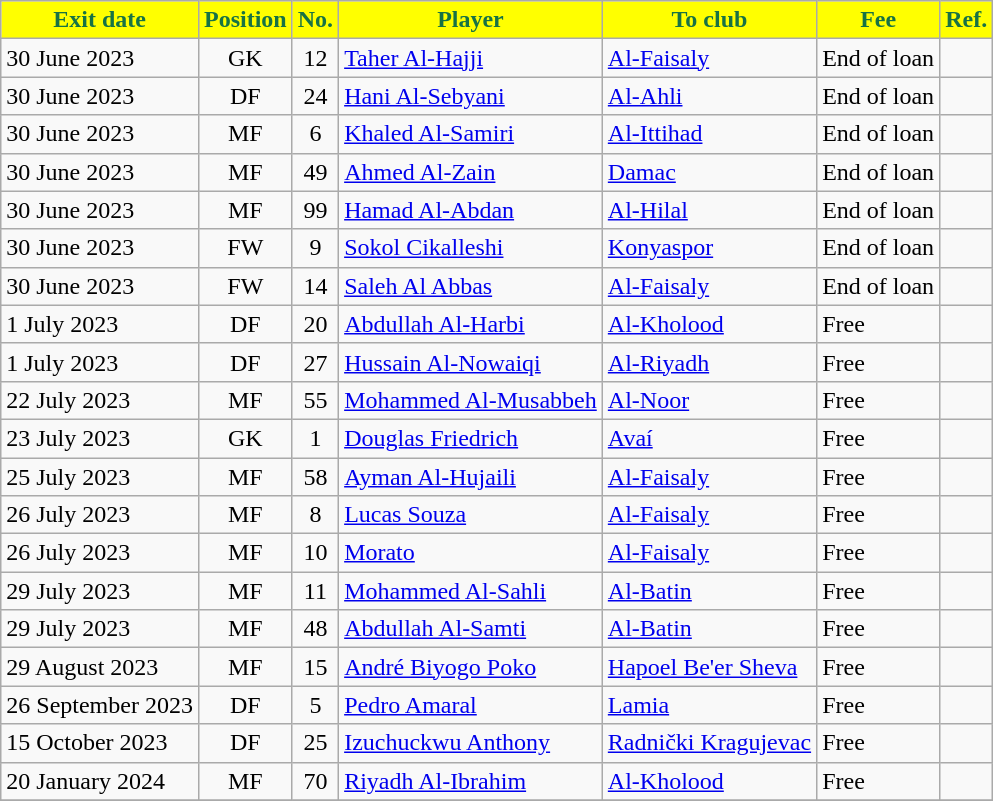<table class="wikitable sortable">
<tr>
<th style="background:#FFFF00; color:#177245;">Exit date</th>
<th style="background:#FFFF00; color:#177245;">Position</th>
<th style="background:#FFFF00; color:#177245;">No.</th>
<th style="background:#FFFF00; color:#177245;">Player</th>
<th style="background:#FFFF00; color:#177245;">To club</th>
<th style="background:#FFFF00; color:#177245;">Fee</th>
<th style="background:#FFFF00; color:#177245;">Ref.</th>
</tr>
<tr>
<td>30 June 2023</td>
<td style="text-align:center;">GK</td>
<td style="text-align:center;">12</td>
<td style="text-align:left;"> <a href='#'>Taher Al-Hajji</a></td>
<td style="text-align:left;"> <a href='#'>Al-Faisaly</a></td>
<td>End of loan</td>
<td></td>
</tr>
<tr>
<td>30 June 2023</td>
<td style="text-align:center;">DF</td>
<td style="text-align:center;">24</td>
<td style="text-align:left;"> <a href='#'>Hani Al-Sebyani</a></td>
<td style="text-align:left;"> <a href='#'>Al-Ahli</a></td>
<td>End of loan</td>
<td></td>
</tr>
<tr>
<td>30 June 2023</td>
<td style="text-align:center;">MF</td>
<td style="text-align:center;">6</td>
<td style="text-align:left;"> <a href='#'>Khaled Al-Samiri</a></td>
<td style="text-align:left;"> <a href='#'>Al-Ittihad</a></td>
<td>End of loan</td>
<td></td>
</tr>
<tr>
<td>30 June 2023</td>
<td style="text-align:center;">MF</td>
<td style="text-align:center;">49</td>
<td style="text-align:left;"> <a href='#'>Ahmed Al-Zain</a></td>
<td style="text-align:left;"> <a href='#'>Damac</a></td>
<td>End of loan</td>
<td></td>
</tr>
<tr>
<td>30 June 2023</td>
<td style="text-align:center;">MF</td>
<td style="text-align:center;">99</td>
<td style="text-align:left;"> <a href='#'>Hamad Al-Abdan</a></td>
<td style="text-align:left;"> <a href='#'>Al-Hilal</a></td>
<td>End of loan</td>
<td></td>
</tr>
<tr>
<td>30 June 2023</td>
<td style="text-align:center;">FW</td>
<td style="text-align:center;">9</td>
<td style="text-align:left;"> <a href='#'>Sokol Cikalleshi</a></td>
<td style="text-align:left;"> <a href='#'>Konyaspor</a></td>
<td>End of loan</td>
<td></td>
</tr>
<tr>
<td>30 June 2023</td>
<td style="text-align:center;">FW</td>
<td style="text-align:center;">14</td>
<td style="text-align:left;"> <a href='#'>Saleh Al Abbas</a></td>
<td style="text-align:left;"> <a href='#'>Al-Faisaly</a></td>
<td>End of loan</td>
<td></td>
</tr>
<tr>
<td>1 July 2023</td>
<td style="text-align:center;">DF</td>
<td style="text-align:center;">20</td>
<td style="text-align:left;"> <a href='#'>Abdullah Al-Harbi</a></td>
<td style="text-align:left;"> <a href='#'>Al-Kholood</a></td>
<td>Free</td>
<td></td>
</tr>
<tr>
<td>1 July 2023</td>
<td style="text-align:center;">DF</td>
<td style="text-align:center;">27</td>
<td style="text-align:left;"> <a href='#'>Hussain Al-Nowaiqi</a></td>
<td style="text-align:left;"> <a href='#'>Al-Riyadh</a></td>
<td>Free</td>
<td></td>
</tr>
<tr>
<td>22 July 2023</td>
<td style="text-align:center;">MF</td>
<td style="text-align:center;">55</td>
<td style="text-align:left;"> <a href='#'>Mohammed Al-Musabbeh</a></td>
<td style="text-align:left;"> <a href='#'>Al-Noor</a></td>
<td>Free</td>
<td></td>
</tr>
<tr>
<td>23 July 2023</td>
<td style="text-align:center;">GK</td>
<td style="text-align:center;">1</td>
<td style="text-align:left;"> <a href='#'>Douglas Friedrich</a></td>
<td style="text-align:left;"> <a href='#'>Avaí</a></td>
<td>Free</td>
<td></td>
</tr>
<tr>
<td>25 July 2023</td>
<td style="text-align:center;">MF</td>
<td style="text-align:center;">58</td>
<td style="text-align:left;"> <a href='#'>Ayman Al-Hujaili</a></td>
<td style="text-align:left;"> <a href='#'>Al-Faisaly</a></td>
<td>Free</td>
<td></td>
</tr>
<tr>
<td>26 July 2023</td>
<td style="text-align:center;">MF</td>
<td style="text-align:center;">8</td>
<td style="text-align:left;"> <a href='#'>Lucas Souza</a></td>
<td style="text-align:left;"> <a href='#'>Al-Faisaly</a></td>
<td>Free</td>
<td></td>
</tr>
<tr>
<td>26 July 2023</td>
<td style="text-align:center;">MF</td>
<td style="text-align:center;">10</td>
<td style="text-align:left;"> <a href='#'>Morato</a></td>
<td style="text-align:left;"> <a href='#'>Al-Faisaly</a></td>
<td>Free</td>
<td></td>
</tr>
<tr>
<td>29 July 2023</td>
<td style="text-align:center;">MF</td>
<td style="text-align:center;">11</td>
<td style="text-align:left;"> <a href='#'>Mohammed Al-Sahli</a></td>
<td style="text-align:left;"> <a href='#'>Al-Batin</a></td>
<td>Free</td>
<td></td>
</tr>
<tr>
<td>29 July 2023</td>
<td style="text-align:center;">MF</td>
<td style="text-align:center;">48</td>
<td style="text-align:left;"> <a href='#'>Abdullah Al-Samti</a></td>
<td style="text-align:left;"> <a href='#'>Al-Batin</a></td>
<td>Free</td>
<td></td>
</tr>
<tr>
<td>29 August 2023</td>
<td style="text-align:center;">MF</td>
<td style="text-align:center;">15</td>
<td style="text-align:left;"> <a href='#'>André Biyogo Poko</a></td>
<td style="text-align:left;"> <a href='#'>Hapoel Be'er Sheva</a></td>
<td>Free</td>
<td></td>
</tr>
<tr>
<td>26 September 2023</td>
<td style="text-align:center;">DF</td>
<td style="text-align:center;">5</td>
<td style="text-align:left;"> <a href='#'>Pedro Amaral</a></td>
<td style="text-align:left;"> <a href='#'>Lamia</a></td>
<td>Free</td>
<td></td>
</tr>
<tr>
<td>15 October 2023</td>
<td style="text-align:center;">DF</td>
<td style="text-align:center;">25</td>
<td style="text-align:left;"> <a href='#'>Izuchuckwu Anthony</a></td>
<td style="text-align:left;"> <a href='#'>Radnički Kragujevac</a></td>
<td>Free</td>
<td></td>
</tr>
<tr>
<td>20 January 2024</td>
<td style="text-align:center;">MF</td>
<td style="text-align:center;">70</td>
<td style="text-align:left;"> <a href='#'>Riyadh Al-Ibrahim</a></td>
<td style="text-align:left;"> <a href='#'>Al-Kholood</a></td>
<td>Free</td>
<td></td>
</tr>
<tr>
</tr>
</table>
